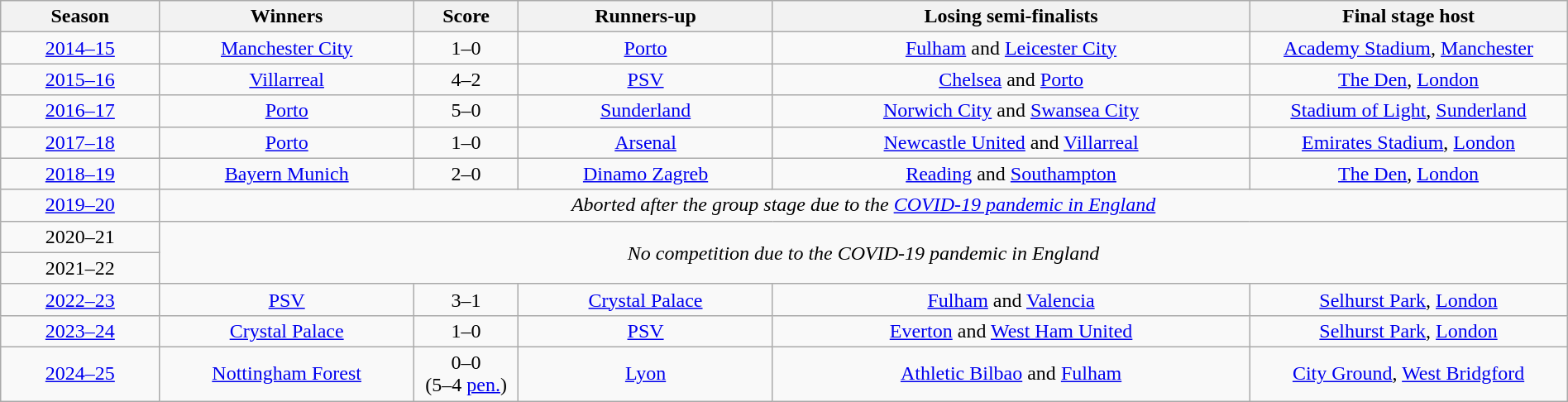<table class="wikitable" style="text-align:center; width:100%">
<tr>
<th width=5%>Season</th>
<th width=8%>Winners</th>
<th width=3%>Score</th>
<th width=8%>Runners-up</th>
<th width=15%>Losing semi-finalists</th>
<th width=10%>Final stage host</th>
</tr>
<tr>
<td><a href='#'>2014–15</a></td>
<td> <a href='#'>Manchester City</a></td>
<td>1–0</td>
<td> <a href='#'>Porto</a></td>
<td> <a href='#'>Fulham</a> and  <a href='#'>Leicester City</a></td>
<td><a href='#'>Academy Stadium</a>, <a href='#'>Manchester</a></td>
</tr>
<tr>
<td><a href='#'>2015–16</a></td>
<td> <a href='#'>Villarreal</a></td>
<td>4–2 </td>
<td> <a href='#'>PSV</a></td>
<td> <a href='#'>Chelsea</a> and  <a href='#'>Porto</a></td>
<td><a href='#'>The Den</a>, <a href='#'>London</a></td>
</tr>
<tr>
<td><a href='#'>2016–17</a></td>
<td> <a href='#'>Porto</a></td>
<td>5–0</td>
<td> <a href='#'>Sunderland</a></td>
<td> <a href='#'>Norwich City</a> and  <a href='#'>Swansea City</a></td>
<td><a href='#'>Stadium of Light</a>, <a href='#'>Sunderland</a></td>
</tr>
<tr>
<td><a href='#'>2017–18</a></td>
<td> <a href='#'>Porto</a></td>
<td>1–0</td>
<td> <a href='#'>Arsenal</a></td>
<td> <a href='#'>Newcastle United</a> and  <a href='#'>Villarreal</a></td>
<td><a href='#'>Emirates Stadium</a>, <a href='#'>London</a></td>
</tr>
<tr>
<td><a href='#'>2018–19</a></td>
<td> <a href='#'>Bayern Munich</a></td>
<td>2–0</td>
<td> <a href='#'>Dinamo Zagreb</a></td>
<td> <a href='#'>Reading</a> and  <a href='#'>Southampton</a></td>
<td><a href='#'>The Den</a>, <a href='#'>London</a></td>
</tr>
<tr>
<td><a href='#'>2019–20</a></td>
<td colspan=5><em>Aborted after the group stage due to the <a href='#'>COVID-19 pandemic in England</a></em></td>
</tr>
<tr>
<td>2020–21</td>
<td colspan=5 rowspan=2><em>No competition due to the COVID-19 pandemic in England</em></td>
</tr>
<tr>
<td>2021–22</td>
</tr>
<tr>
<td><a href='#'>2022–23</a></td>
<td> <a href='#'>PSV</a></td>
<td>3–1 </td>
<td> <a href='#'>Crystal Palace</a></td>
<td> <a href='#'>Fulham</a> and  <a href='#'>Valencia</a></td>
<td><a href='#'>Selhurst Park</a>, <a href='#'>London</a></td>
</tr>
<tr>
<td><a href='#'>2023–24</a></td>
<td> <a href='#'>Crystal Palace</a></td>
<td>1–0</td>
<td> <a href='#'>PSV</a></td>
<td> <a href='#'>Everton</a> and  <a href='#'>West Ham United</a></td>
<td><a href='#'>Selhurst Park</a>, <a href='#'>London</a></td>
</tr>
<tr>
<td><a href='#'>2024–25</a></td>
<td> <a href='#'>Nottingham Forest</a></td>
<td>0–0 <br>(5–4 <a href='#'>pen.</a>)</td>
<td> <a href='#'>Lyon</a></td>
<td> <a href='#'>Athletic Bilbao</a> and  <a href='#'>Fulham</a></td>
<td><a href='#'>City Ground</a>, <a href='#'>West Bridgford</a></td>
</tr>
</table>
